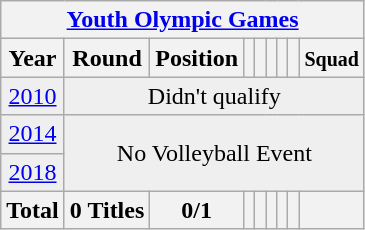<table class="wikitable" style="text-align: center;">
<tr>
<th colspan=9><a href='#'>Youth Olympic Games</a></th>
</tr>
<tr>
<th>Year</th>
<th>Round</th>
<th>Position</th>
<th></th>
<th></th>
<th></th>
<th></th>
<th></th>
<th><small>Squad</small></th>
</tr>
<tr bgcolor="efefef">
<td> <a href='#'>2010</a></td>
<td colspan=8>Didn't qualify</td>
</tr>
<tr bgcolor="efefef">
<td> <a href='#'>2014</a></td>
<td colspan=8 rowspan=2 align=center>No Volleyball Event</td>
</tr>
<tr bgcolor="efefef">
<td> <a href='#'>2018</a></td>
</tr>
<tr>
<th>Total</th>
<th>0 Titles</th>
<th>0/1</th>
<th></th>
<th></th>
<th></th>
<th></th>
<th></th>
<th></th>
</tr>
</table>
